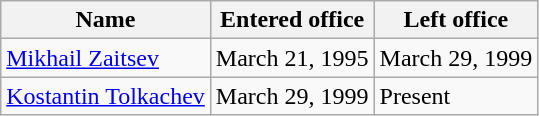<table class="wikitable">
<tr>
<th>Name</th>
<th>Entered office</th>
<th>Left office</th>
</tr>
<tr>
<td><a href='#'>Mikhail Zaitsev</a></td>
<td>March 21, 1995</td>
<td>March 29, 1999</td>
</tr>
<tr>
<td><a href='#'>Kostantin Tolkachev</a></td>
<td>March 29, 1999</td>
<td>Present</td>
</tr>
</table>
